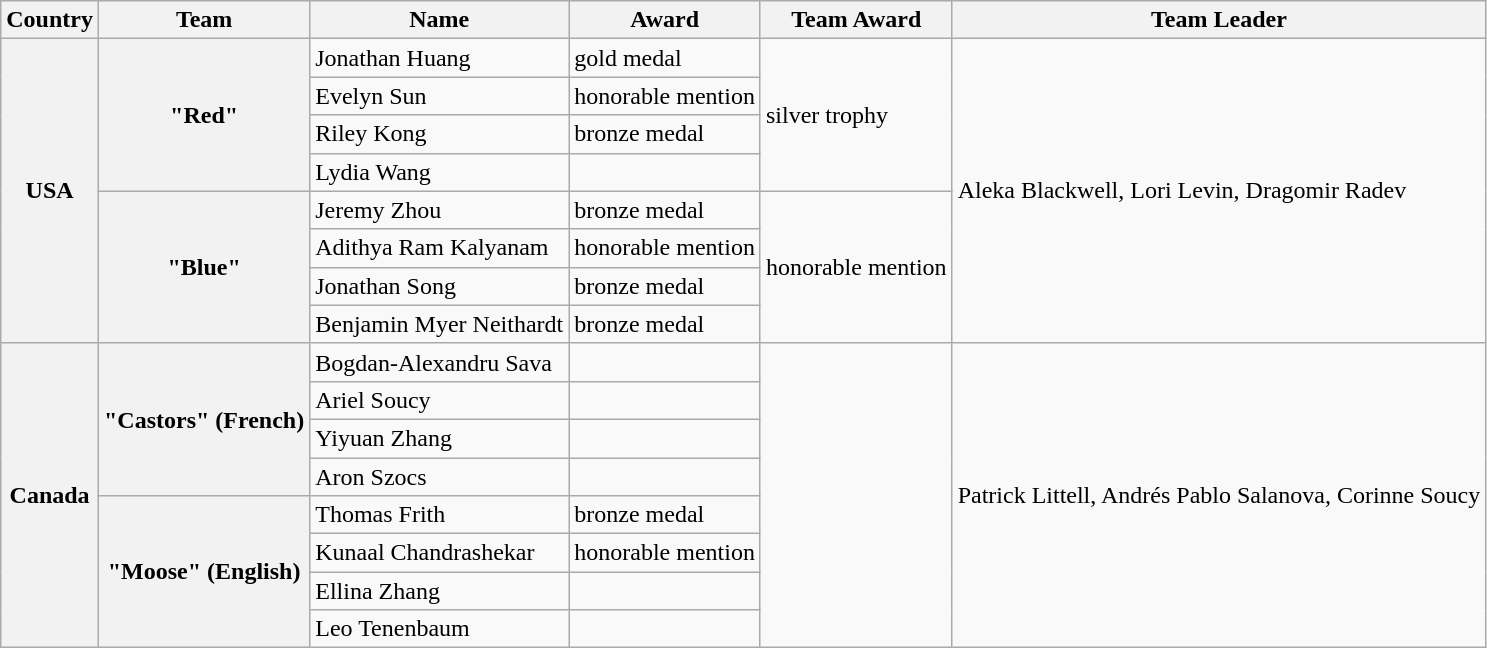<table class="wikitable">
<tr>
<th>Country</th>
<th>Team</th>
<th>Name</th>
<th>Award</th>
<th>Team Award</th>
<th>Team Leader</th>
</tr>
<tr>
<th rowspan="8"><strong>USA</strong></th>
<th rowspan="4">"Red"</th>
<td>Jonathan Huang</td>
<td>gold medal</td>
<td rowspan="4">silver trophy</td>
<td rowspan="8">Aleka Blackwell, Lori Levin, Dragomir Radev</td>
</tr>
<tr>
<td>Evelyn Sun</td>
<td>honorable mention</td>
</tr>
<tr>
<td>Riley Kong</td>
<td>bronze medal</td>
</tr>
<tr>
<td>Lydia Wang</td>
<td></td>
</tr>
<tr>
<th rowspan="4">"Blue"</th>
<td>Jeremy Zhou</td>
<td>bronze medal</td>
<td rowspan="4">honorable mention</td>
</tr>
<tr>
<td>Adithya Ram Kalyanam</td>
<td>honorable mention</td>
</tr>
<tr>
<td>Jonathan Song</td>
<td>bronze medal</td>
</tr>
<tr>
<td>Benjamin Myer Neithardt</td>
<td>bronze medal</td>
</tr>
<tr>
<th rowspan="8">Canada</th>
<th rowspan="4">"Castors" (French)</th>
<td>Bogdan-Alexandru Sava</td>
<td></td>
<td rowspan="8"></td>
<td rowspan="8">Patrick Littell, Andrés Pablo Salanova, Corinne Soucy</td>
</tr>
<tr>
<td>Ariel Soucy</td>
<td></td>
</tr>
<tr>
<td>Yiyuan Zhang</td>
<td></td>
</tr>
<tr>
<td>Aron Szocs</td>
<td></td>
</tr>
<tr>
<th rowspan="4">"Moose" (English)</th>
<td>Thomas Frith</td>
<td>bronze medal</td>
</tr>
<tr>
<td>Kunaal Chandrashekar</td>
<td>honorable mention</td>
</tr>
<tr>
<td>Ellina Zhang</td>
<td></td>
</tr>
<tr>
<td>Leo Tenenbaum</td>
<td></td>
</tr>
</table>
